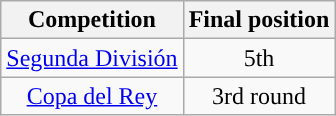<table class="wikitable" style="font-size:100%; text-align:center">
<tr>
<th>Competition</th>
<th>Final position</th>
</tr>
<tr style="background:">
<td><a href='#'>Segunda División</a></td>
<td>5th</td>
</tr>
<tr style="background:">
<td><a href='#'>Copa del Rey</a></td>
<td>3rd round</td>
</tr>
</table>
